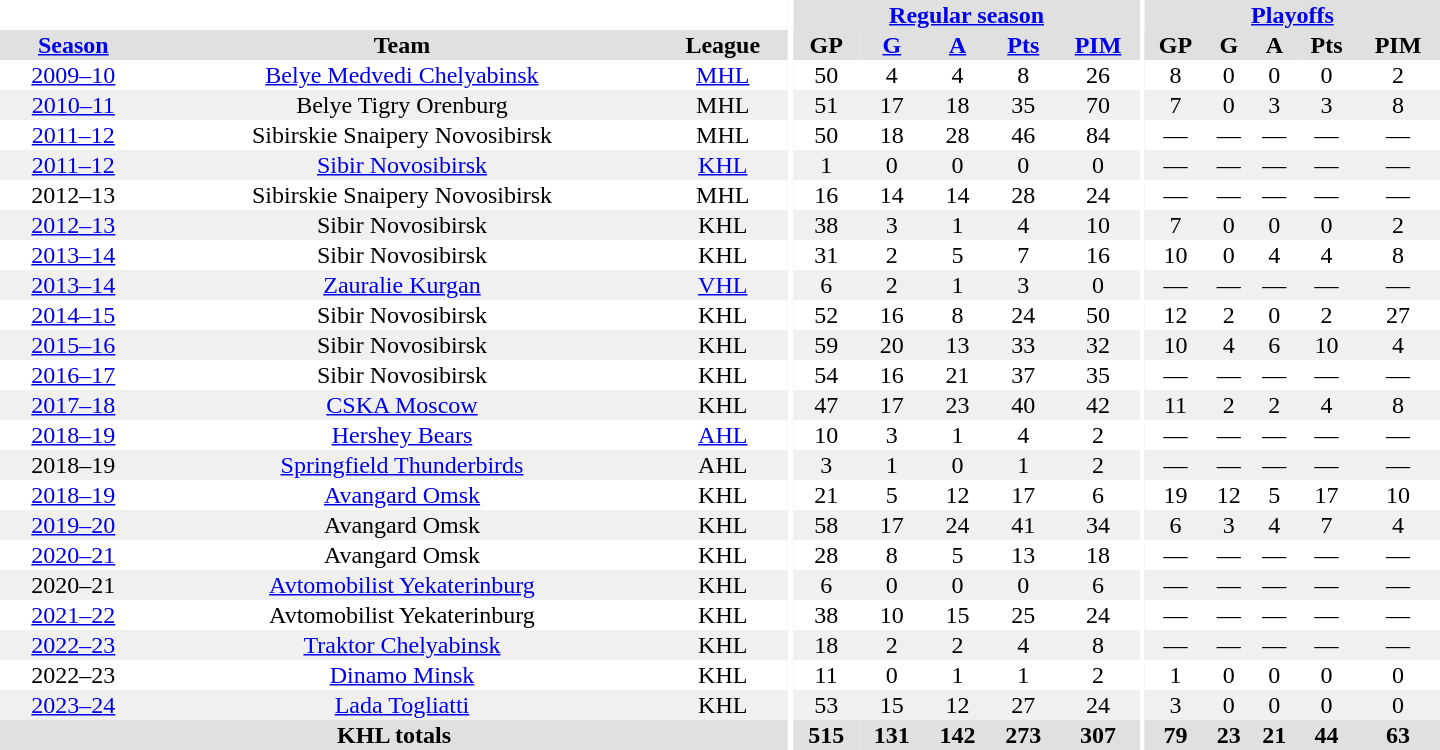<table border="0" cellpadding="1" cellspacing="0" style="text-align:center; width:60em">
<tr bgcolor="#e0e0e0">
<th colspan="3" bgcolor="#ffffff"></th>
<th rowspan="99" bgcolor="#ffffff"></th>
<th colspan="5"><a href='#'>Regular season</a></th>
<th rowspan="99" bgcolor="#ffffff"></th>
<th colspan="5"><a href='#'>Playoffs</a></th>
</tr>
<tr bgcolor="#e0e0e0">
<th><a href='#'>Season</a></th>
<th>Team</th>
<th>League</th>
<th>GP</th>
<th><a href='#'>G</a></th>
<th><a href='#'>A</a></th>
<th><a href='#'>Pts</a></th>
<th><a href='#'>PIM</a></th>
<th>GP</th>
<th>G</th>
<th>A</th>
<th>Pts</th>
<th>PIM</th>
</tr>
<tr>
<td><a href='#'>2009–10</a></td>
<td><a href='#'>Belye Medvedi Chelyabinsk</a></td>
<td><a href='#'>MHL</a></td>
<td>50</td>
<td>4</td>
<td>4</td>
<td>8</td>
<td>26</td>
<td>8</td>
<td>0</td>
<td>0</td>
<td>0</td>
<td>2</td>
</tr>
<tr bgcolor="#f0f0f0">
<td><a href='#'>2010–11</a></td>
<td>Belye Tigry Orenburg</td>
<td>MHL</td>
<td>51</td>
<td>17</td>
<td>18</td>
<td>35</td>
<td>70</td>
<td>7</td>
<td>0</td>
<td>3</td>
<td>3</td>
<td>8</td>
</tr>
<tr>
<td><a href='#'>2011–12</a></td>
<td>Sibirskie Snaipery Novosibirsk</td>
<td>MHL</td>
<td>50</td>
<td>18</td>
<td>28</td>
<td>46</td>
<td>84</td>
<td>—</td>
<td>—</td>
<td>—</td>
<td>—</td>
<td>—</td>
</tr>
<tr bgcolor="#f0f0f0">
<td><a href='#'>2011–12</a></td>
<td><a href='#'>Sibir Novosibirsk</a></td>
<td><a href='#'>KHL</a></td>
<td>1</td>
<td>0</td>
<td>0</td>
<td>0</td>
<td>0</td>
<td>—</td>
<td>—</td>
<td>—</td>
<td>—</td>
<td>—</td>
</tr>
<tr>
<td>2012–13</td>
<td>Sibirskie Snaipery Novosibirsk</td>
<td>MHL</td>
<td>16</td>
<td>14</td>
<td>14</td>
<td>28</td>
<td>24</td>
<td>—</td>
<td>—</td>
<td>—</td>
<td>—</td>
<td>—</td>
</tr>
<tr bgcolor="#f0f0f0">
<td><a href='#'>2012–13</a></td>
<td>Sibir Novosibirsk</td>
<td>KHL</td>
<td>38</td>
<td>3</td>
<td>1</td>
<td>4</td>
<td>10</td>
<td>7</td>
<td>0</td>
<td>0</td>
<td>0</td>
<td>2</td>
</tr>
<tr>
<td><a href='#'>2013–14</a></td>
<td>Sibir Novosibirsk</td>
<td>KHL</td>
<td>31</td>
<td>2</td>
<td>5</td>
<td>7</td>
<td>16</td>
<td>10</td>
<td>0</td>
<td>4</td>
<td>4</td>
<td>8</td>
</tr>
<tr bgcolor="#f0f0f0">
<td><a href='#'>2013–14</a></td>
<td><a href='#'>Zauralie Kurgan</a></td>
<td><a href='#'>VHL</a></td>
<td>6</td>
<td>2</td>
<td>1</td>
<td>3</td>
<td>0</td>
<td>—</td>
<td>—</td>
<td>—</td>
<td>—</td>
<td>—</td>
</tr>
<tr>
<td><a href='#'>2014–15</a></td>
<td>Sibir Novosibirsk</td>
<td>KHL</td>
<td>52</td>
<td>16</td>
<td>8</td>
<td>24</td>
<td>50</td>
<td>12</td>
<td>2</td>
<td>0</td>
<td>2</td>
<td>27</td>
</tr>
<tr bgcolor="#f0f0f0">
<td><a href='#'>2015–16</a></td>
<td>Sibir Novosibirsk</td>
<td>KHL</td>
<td>59</td>
<td>20</td>
<td>13</td>
<td>33</td>
<td>32</td>
<td>10</td>
<td>4</td>
<td>6</td>
<td>10</td>
<td>4</td>
</tr>
<tr>
<td><a href='#'>2016–17</a></td>
<td>Sibir Novosibirsk</td>
<td>KHL</td>
<td>54</td>
<td>16</td>
<td>21</td>
<td>37</td>
<td>35</td>
<td>—</td>
<td>—</td>
<td>—</td>
<td>—</td>
<td>—</td>
</tr>
<tr bgcolor="#f0f0f0">
<td><a href='#'>2017–18</a></td>
<td><a href='#'>CSKA Moscow</a></td>
<td>KHL</td>
<td>47</td>
<td>17</td>
<td>23</td>
<td>40</td>
<td>42</td>
<td>11</td>
<td>2</td>
<td>2</td>
<td>4</td>
<td>8</td>
</tr>
<tr>
<td><a href='#'>2018–19</a></td>
<td><a href='#'>Hershey Bears</a></td>
<td><a href='#'>AHL</a></td>
<td>10</td>
<td>3</td>
<td>1</td>
<td>4</td>
<td>2</td>
<td>—</td>
<td>—</td>
<td>—</td>
<td>—</td>
<td>—</td>
</tr>
<tr bgcolor="#f0f0f0">
<td>2018–19</td>
<td><a href='#'>Springfield Thunderbirds</a></td>
<td>AHL</td>
<td>3</td>
<td>1</td>
<td>0</td>
<td>1</td>
<td>2</td>
<td>—</td>
<td>—</td>
<td>—</td>
<td>—</td>
<td>—</td>
</tr>
<tr>
<td><a href='#'>2018–19</a></td>
<td><a href='#'>Avangard Omsk</a></td>
<td>KHL</td>
<td>21</td>
<td>5</td>
<td>12</td>
<td>17</td>
<td>6</td>
<td>19</td>
<td>12</td>
<td>5</td>
<td>17</td>
<td>10</td>
</tr>
<tr bgcolor="#f0f0f0">
<td><a href='#'>2019–20</a></td>
<td>Avangard Omsk</td>
<td>KHL</td>
<td>58</td>
<td>17</td>
<td>24</td>
<td>41</td>
<td>34</td>
<td>6</td>
<td>3</td>
<td>4</td>
<td>7</td>
<td>4</td>
</tr>
<tr>
<td><a href='#'>2020–21</a></td>
<td>Avangard Omsk</td>
<td>KHL</td>
<td>28</td>
<td>8</td>
<td>5</td>
<td>13</td>
<td>18</td>
<td>—</td>
<td>—</td>
<td>—</td>
<td>—</td>
<td>—</td>
</tr>
<tr bgcolor="#f0f0f0">
<td>2020–21</td>
<td><a href='#'>Avtomobilist Yekaterinburg</a></td>
<td>KHL</td>
<td>6</td>
<td>0</td>
<td>0</td>
<td>0</td>
<td>6</td>
<td>—</td>
<td>—</td>
<td>—</td>
<td>—</td>
<td>—</td>
</tr>
<tr>
<td><a href='#'>2021–22</a></td>
<td>Avtomobilist Yekaterinburg</td>
<td>KHL</td>
<td>38</td>
<td>10</td>
<td>15</td>
<td>25</td>
<td>24</td>
<td>—</td>
<td>—</td>
<td>—</td>
<td>—</td>
<td>—</td>
</tr>
<tr bgcolor="#f0f0f0">
<td><a href='#'>2022–23</a></td>
<td><a href='#'>Traktor Chelyabinsk</a></td>
<td>KHL</td>
<td>18</td>
<td>2</td>
<td>2</td>
<td>4</td>
<td>8</td>
<td>—</td>
<td>—</td>
<td>—</td>
<td>—</td>
<td>—</td>
</tr>
<tr>
<td>2022–23</td>
<td><a href='#'>Dinamo Minsk</a></td>
<td>KHL</td>
<td>11</td>
<td>0</td>
<td>1</td>
<td>1</td>
<td>2</td>
<td>1</td>
<td>0</td>
<td>0</td>
<td>0</td>
<td>0</td>
</tr>
<tr bgcolor="#f0f0f0">
<td><a href='#'>2023–24</a></td>
<td><a href='#'>Lada Togliatti</a></td>
<td>KHL</td>
<td>53</td>
<td>15</td>
<td>12</td>
<td>27</td>
<td>24</td>
<td>3</td>
<td>0</td>
<td>0</td>
<td>0</td>
<td>0</td>
</tr>
<tr bgcolor="#e0e0e0">
<th colspan="3">KHL totals</th>
<th>515</th>
<th>131</th>
<th>142</th>
<th>273</th>
<th>307</th>
<th>79</th>
<th>23</th>
<th>21</th>
<th>44</th>
<th>63</th>
</tr>
</table>
